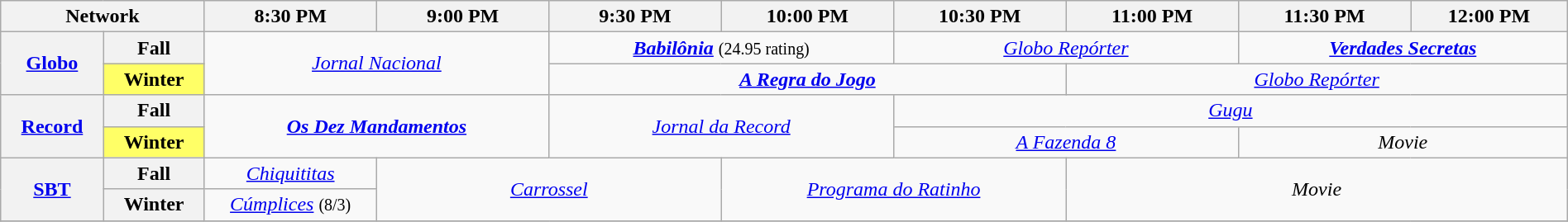<table class="wikitable" style="width:100%;margin-right:0;text-align:center">
<tr>
<th colspan="2" style="width:13%;">Network</th>
<th style="width:11%;">8:30 PM</th>
<th style="width:11%;">9:00 PM</th>
<th style="width:11%;">9:30 PM</th>
<th style="width:11%;">10:00 PM</th>
<th style="width:11%;">10:30 PM</th>
<th style="width:11%;">11:00 PM</th>
<th style="width:11%;">11:30 PM</th>
<th style="width:11%;">12:00 PM</th>
</tr>
<tr>
<th rowspan=2><a href='#'>Globo</a></th>
<th>Fall</th>
<td colspan=2 rowspan=2><em><a href='#'>Jornal Nacional</a></em></td>
<td colspan=2><strong><em><a href='#'>Babilônia</a></em></strong> <small>(24.95 rating)</small></td>
<td colspan=2><em><a href='#'>Globo Repórter</a></em></td>
<td colspan=2><strong><em><a href='#'>Verdades Secretas</a></em></strong></td>
</tr>
<tr>
<th style="background:#FFFF66;">Winter</th>
<td colspan=3><strong><em><a href='#'>A Regra do Jogo</a></em></strong></td>
<td colspan=3><em><a href='#'>Globo Repórter</a></em></td>
</tr>
<tr>
<th rowspan=2><a href='#'>Record</a></th>
<th>Fall</th>
<td colspan=2 rowspan=2><strong><em><a href='#'>Os Dez Mandamentos</a></em></strong></td>
<td colspan=2 rowspan=2><em><a href='#'>Jornal da Record</a></em></td>
<td colspan=4><em><a href='#'>Gugu</a></em></td>
</tr>
<tr>
<th style="background:#FFFF66;">Winter</th>
<td colspan=2><em><a href='#'>A Fazenda 8</a></em></td>
<td colspan=2><em>Movie</em></td>
</tr>
<tr>
<th rowspan=2><a href='#'>SBT</a></th>
<th>Fall</th>
<td colspan=1><em><a href='#'>Chiquititas</a></em></td>
<td colspan=2 rowspan=2><em><a href='#'>Carrossel</a></em></td>
<td colspan=2 rowspan=2><em><a href='#'>Programa do Ratinho</a></em></td>
<td colspan=3 rowspan=2><em>Movie</em></td>
</tr>
<tr>
<th>Winter</th>
<td colspan=1><em><a href='#'>Cúmplices</a></em> <small>(8/3)</small></td>
</tr>
<tr>
</tr>
</table>
